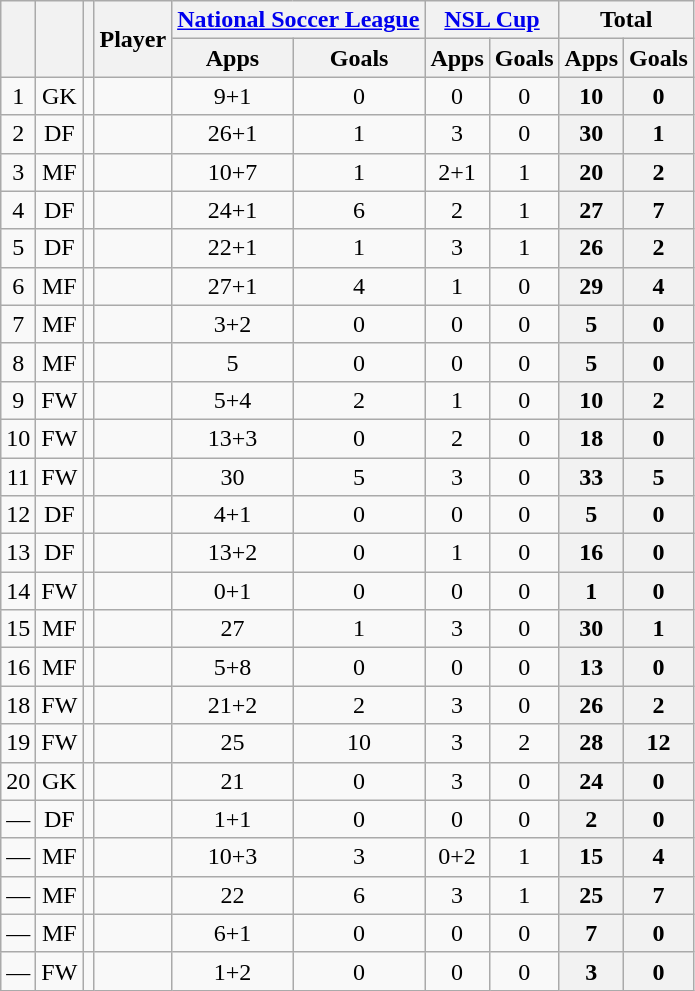<table class="wikitable sortable" style="text-align:center">
<tr>
<th rowspan="2"></th>
<th rowspan="2"></th>
<th rowspan="2"></th>
<th rowspan="2">Player</th>
<th colspan="2"><a href='#'>National Soccer League</a></th>
<th colspan="2"><a href='#'>NSL Cup</a></th>
<th colspan="2">Total</th>
</tr>
<tr>
<th>Apps</th>
<th>Goals</th>
<th>Apps</th>
<th>Goals</th>
<th>Apps</th>
<th>Goals</th>
</tr>
<tr>
<td>1</td>
<td>GK</td>
<td></td>
<td align="left"><br></td>
<td>9+1</td>
<td>0<br></td>
<td>0</td>
<td>0<br></td>
<th>10</th>
<th>0</th>
</tr>
<tr>
<td>2</td>
<td>DF</td>
<td></td>
<td align="left"><br></td>
<td>26+1</td>
<td>1<br></td>
<td>3</td>
<td>0<br></td>
<th>30</th>
<th>1</th>
</tr>
<tr>
<td>3</td>
<td>MF</td>
<td></td>
<td align="left"><br></td>
<td>10+7</td>
<td>1<br></td>
<td>2+1</td>
<td>1<br></td>
<th>20</th>
<th>2</th>
</tr>
<tr>
<td>4</td>
<td>DF</td>
<td></td>
<td align="left"><br></td>
<td>24+1</td>
<td>6<br></td>
<td>2</td>
<td>1<br></td>
<th>27</th>
<th>7</th>
</tr>
<tr>
<td>5</td>
<td>DF</td>
<td></td>
<td align="left"><br></td>
<td>22+1</td>
<td>1<br></td>
<td>3</td>
<td>1<br></td>
<th>26</th>
<th>2</th>
</tr>
<tr>
<td>6</td>
<td>MF</td>
<td></td>
<td align="left"><br></td>
<td>27+1</td>
<td>4<br></td>
<td>1</td>
<td>0<br></td>
<th>29</th>
<th>4</th>
</tr>
<tr>
<td>7</td>
<td>MF</td>
<td></td>
<td align="left"><br></td>
<td>3+2</td>
<td>0<br></td>
<td>0</td>
<td>0<br></td>
<th>5</th>
<th>0</th>
</tr>
<tr>
<td>8</td>
<td>MF</td>
<td></td>
<td align="left"><br></td>
<td>5</td>
<td>0<br></td>
<td>0</td>
<td>0<br></td>
<th>5</th>
<th>0</th>
</tr>
<tr>
<td>9</td>
<td>FW</td>
<td></td>
<td align="left"><br></td>
<td>5+4</td>
<td>2<br></td>
<td>1</td>
<td>0<br></td>
<th>10</th>
<th>2</th>
</tr>
<tr>
<td>10</td>
<td>FW</td>
<td></td>
<td align="left"><br></td>
<td>13+3</td>
<td>0<br></td>
<td>2</td>
<td>0<br></td>
<th>18</th>
<th>0</th>
</tr>
<tr>
<td>11</td>
<td>FW</td>
<td></td>
<td align="left"><br></td>
<td>30</td>
<td>5<br></td>
<td>3</td>
<td>0<br></td>
<th>33</th>
<th>5</th>
</tr>
<tr>
<td>12</td>
<td>DF</td>
<td></td>
<td align="left"><br></td>
<td>4+1</td>
<td>0<br></td>
<td>0</td>
<td>0<br></td>
<th>5</th>
<th>0</th>
</tr>
<tr>
<td>13</td>
<td>DF</td>
<td></td>
<td align="left"><br></td>
<td>13+2</td>
<td>0<br></td>
<td>1</td>
<td>0<br></td>
<th>16</th>
<th>0</th>
</tr>
<tr>
<td>14</td>
<td>FW</td>
<td></td>
<td align="left"><br></td>
<td>0+1</td>
<td>0<br></td>
<td>0</td>
<td>0<br></td>
<th>1</th>
<th>0</th>
</tr>
<tr>
<td>15</td>
<td>MF</td>
<td></td>
<td align="left"><br></td>
<td>27</td>
<td>1<br></td>
<td>3</td>
<td>0<br></td>
<th>30</th>
<th>1</th>
</tr>
<tr>
<td>16</td>
<td>MF</td>
<td></td>
<td align="left"><br></td>
<td>5+8</td>
<td>0<br></td>
<td>0</td>
<td>0<br></td>
<th>13</th>
<th>0</th>
</tr>
<tr>
<td>18</td>
<td>FW</td>
<td></td>
<td align="left"><br></td>
<td>21+2</td>
<td>2<br></td>
<td>3</td>
<td>0<br></td>
<th>26</th>
<th>2</th>
</tr>
<tr>
<td>19</td>
<td>FW</td>
<td></td>
<td align="left"><br></td>
<td>25</td>
<td>10<br></td>
<td>3</td>
<td>2<br></td>
<th>28</th>
<th>12</th>
</tr>
<tr>
<td>20</td>
<td>GK</td>
<td></td>
<td align="left"><br></td>
<td>21</td>
<td>0<br></td>
<td>3</td>
<td>0<br></td>
<th>24</th>
<th>0</th>
</tr>
<tr>
<td>—</td>
<td>DF</td>
<td></td>
<td align="left"><br></td>
<td>1+1</td>
<td>0<br></td>
<td>0</td>
<td>0<br></td>
<th>2</th>
<th>0</th>
</tr>
<tr>
<td>—</td>
<td>MF</td>
<td></td>
<td align="left"><br></td>
<td>10+3</td>
<td>3<br></td>
<td>0+2</td>
<td>1<br></td>
<th>15</th>
<th>4</th>
</tr>
<tr>
<td>—</td>
<td>MF</td>
<td></td>
<td align="left"><br></td>
<td>22</td>
<td>6<br></td>
<td>3</td>
<td>1<br></td>
<th>25</th>
<th>7</th>
</tr>
<tr>
<td>—</td>
<td>MF</td>
<td></td>
<td align="left"><br></td>
<td>6+1</td>
<td>0<br></td>
<td>0</td>
<td>0<br></td>
<th>7</th>
<th>0</th>
</tr>
<tr>
<td>—</td>
<td>FW</td>
<td></td>
<td align="left"><br></td>
<td>1+2</td>
<td>0<br></td>
<td>0</td>
<td>0<br></td>
<th>3</th>
<th>0</th>
</tr>
</table>
